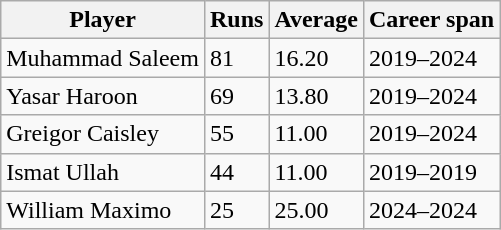<table class="wikitable">
<tr>
<th>Player</th>
<th>Runs</th>
<th>Average</th>
<th>Career span</th>
</tr>
<tr>
<td>Muhammad Saleem</td>
<td>81</td>
<td>16.20</td>
<td>2019–2024</td>
</tr>
<tr>
<td>Yasar Haroon</td>
<td>69</td>
<td>13.80</td>
<td>2019–2024</td>
</tr>
<tr>
<td>Greigor Caisley</td>
<td>55</td>
<td>11.00</td>
<td>2019–2024</td>
</tr>
<tr>
<td>Ismat Ullah</td>
<td>44</td>
<td>11.00</td>
<td>2019–2019</td>
</tr>
<tr>
<td>William Maximo</td>
<td>25</td>
<td>25.00</td>
<td>2024–2024</td>
</tr>
</table>
